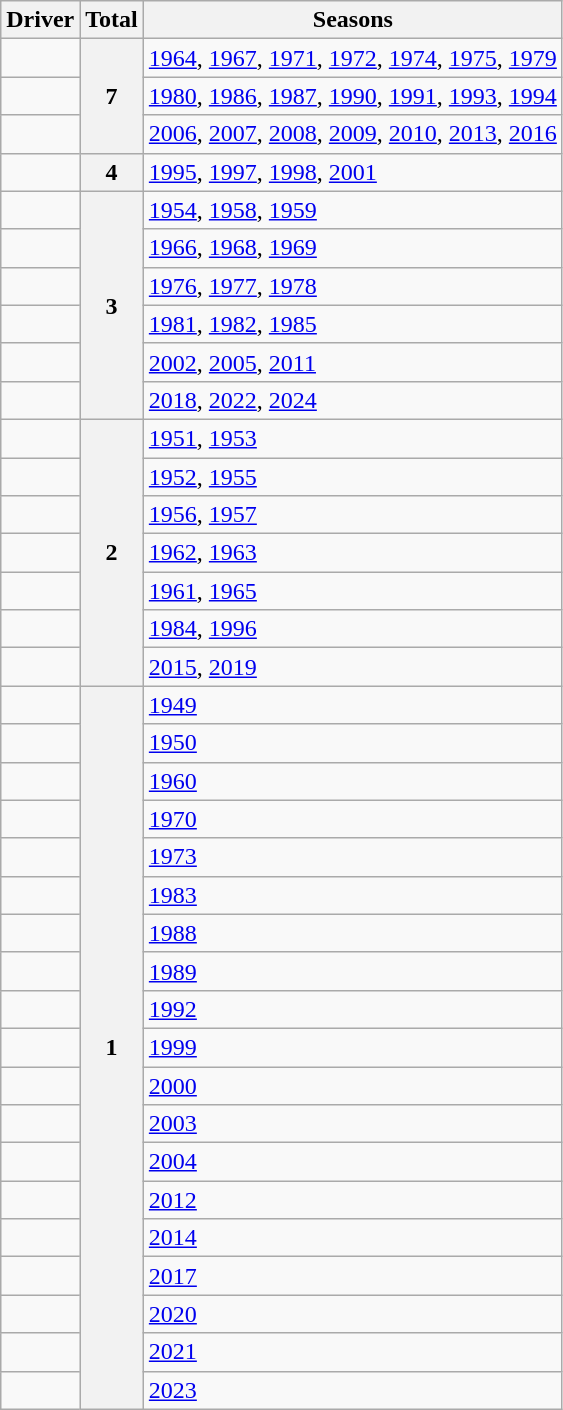<table class="wikitable">
<tr>
<th>Driver</th>
<th>Total</th>
<th>Seasons</th>
</tr>
<tr>
<td></td>
<th rowspan=3>7</th>
<td><a href='#'>1964</a>, <a href='#'>1967</a>, <a href='#'>1971</a>, <a href='#'>1972</a>, <a href='#'>1974</a>, <a href='#'>1975</a>, <a href='#'>1979</a></td>
</tr>
<tr>
<td></td>
<td><a href='#'>1980</a>, <a href='#'>1986</a>, <a href='#'>1987</a>, <a href='#'>1990</a>, <a href='#'>1991</a>, <a href='#'>1993</a>, <a href='#'>1994</a></td>
</tr>
<tr>
<td></td>
<td><a href='#'>2006</a>, <a href='#'>2007</a>, <a href='#'>2008</a>, <a href='#'>2009</a>, <a href='#'>2010</a>, <a href='#'>2013</a>, <a href='#'>2016</a></td>
</tr>
<tr>
<td></td>
<th rowspan=1>4</th>
<td><a href='#'>1995</a>, <a href='#'>1997</a>, <a href='#'>1998</a>, <a href='#'>2001</a></td>
</tr>
<tr>
<td></td>
<th rowspan=6>3</th>
<td><a href='#'>1954</a>, <a href='#'>1958</a>, <a href='#'>1959</a></td>
</tr>
<tr>
<td></td>
<td><a href='#'>1966</a>, <a href='#'>1968</a>, <a href='#'>1969</a></td>
</tr>
<tr>
<td></td>
<td><a href='#'>1976</a>, <a href='#'>1977</a>, <a href='#'>1978</a></td>
</tr>
<tr>
<td></td>
<td><a href='#'>1981</a>, <a href='#'>1982</a>, <a href='#'>1985</a></td>
</tr>
<tr>
<td></td>
<td><a href='#'>2002</a>, <a href='#'>2005</a>, <a href='#'>2011</a></td>
</tr>
<tr>
<td></td>
<td><a href='#'>2018</a>, <a href='#'>2022</a>, <a href='#'>2024</a></td>
</tr>
<tr>
<td></td>
<th rowspan=7>2</th>
<td><a href='#'>1951</a>, <a href='#'>1953</a></td>
</tr>
<tr>
<td></td>
<td><a href='#'>1952</a>, <a href='#'>1955</a></td>
</tr>
<tr>
<td></td>
<td><a href='#'>1956</a>, <a href='#'>1957</a></td>
</tr>
<tr>
<td></td>
<td><a href='#'>1962</a>, <a href='#'>1963</a></td>
</tr>
<tr>
<td></td>
<td><a href='#'>1961</a>, <a href='#'>1965</a></td>
</tr>
<tr>
<td></td>
<td><a href='#'>1984</a>, <a href='#'>1996</a></td>
</tr>
<tr>
<td></td>
<td><a href='#'>2015</a>, <a href='#'>2019</a></td>
</tr>
<tr>
<td></td>
<th rowspan="19">1</th>
<td><a href='#'>1949</a></td>
</tr>
<tr>
<td></td>
<td><a href='#'>1950</a></td>
</tr>
<tr>
<td></td>
<td><a href='#'>1960</a></td>
</tr>
<tr>
<td></td>
<td><a href='#'>1970</a></td>
</tr>
<tr>
<td></td>
<td><a href='#'>1973</a></td>
</tr>
<tr>
<td></td>
<td><a href='#'>1983</a></td>
</tr>
<tr>
<td></td>
<td><a href='#'>1988</a></td>
</tr>
<tr>
<td></td>
<td><a href='#'>1989</a></td>
</tr>
<tr>
<td></td>
<td><a href='#'>1992</a></td>
</tr>
<tr>
<td></td>
<td><a href='#'>1999</a></td>
</tr>
<tr>
<td></td>
<td><a href='#'>2000</a></td>
</tr>
<tr>
<td></td>
<td><a href='#'>2003</a></td>
</tr>
<tr>
<td></td>
<td><a href='#'>2004</a></td>
</tr>
<tr>
<td></td>
<td><a href='#'>2012</a></td>
</tr>
<tr>
<td></td>
<td><a href='#'>2014</a></td>
</tr>
<tr>
<td></td>
<td><a href='#'>2017</a></td>
</tr>
<tr>
<td></td>
<td><a href='#'>2020</a></td>
</tr>
<tr>
<td></td>
<td><a href='#'>2021</a></td>
</tr>
<tr>
<td></td>
<td><a href='#'>2023</a></td>
</tr>
</table>
